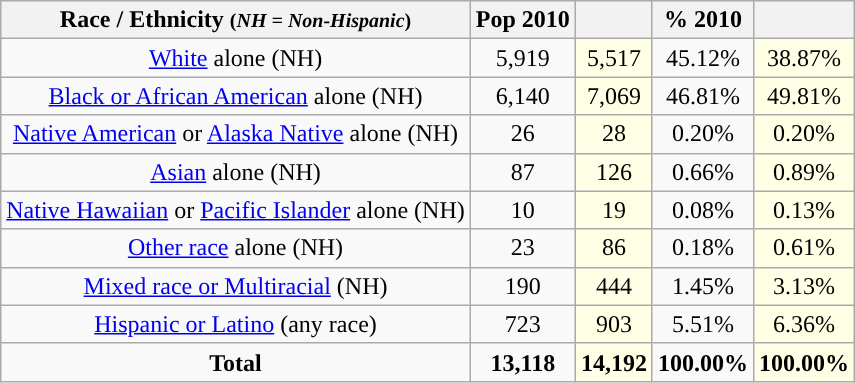<table class="wikitable" style="text-align:center;">
<tr>
<th>Race / Ethnicity <small>(<em>NH = Non-Hispanic</em>)</small></th>
<th>Pop 2010</th>
<th></th>
<th>% 2010</th>
<th></th>
</tr>
<tr>
<td><a href='#'>White</a> alone (NH)</td>
<td>5,919</td>
<td style='background: #ffffe6;'>5,517</td>
<td>45.12%</td>
<td style='background: #ffffe6;'>38.87%</td>
</tr>
<tr>
<td><a href='#'>Black or African American</a> alone (NH)</td>
<td>6,140</td>
<td style='background: #ffffe6;'>7,069</td>
<td>46.81%</td>
<td style='background: #ffffe6;'>49.81%</td>
</tr>
<tr>
<td><a href='#'>Native American</a> or <a href='#'>Alaska Native</a> alone (NH)</td>
<td>26</td>
<td style='background: #ffffe6;'>28</td>
<td>0.20%</td>
<td style='background: #ffffe6;'>0.20%</td>
</tr>
<tr>
<td><a href='#'>Asian</a> alone (NH)</td>
<td>87</td>
<td style='background: #ffffe6;'>126</td>
<td>0.66%</td>
<td style='background: #ffffe6;'>0.89%</td>
</tr>
<tr>
<td><a href='#'>Native Hawaiian</a> or <a href='#'>Pacific Islander</a> alone (NH)</td>
<td>10</td>
<td style='background: #ffffe6;'>19</td>
<td>0.08%</td>
<td style='background: #ffffe6;'>0.13%</td>
</tr>
<tr>
<td><a href='#'>Other race</a> alone (NH)</td>
<td>23</td>
<td style='background: #ffffe6;'>86</td>
<td>0.18%</td>
<td style='background: #ffffe6;'>0.61%</td>
</tr>
<tr>
<td><a href='#'>Mixed race or Multiracial</a> (NH)</td>
<td>190</td>
<td style='background: #ffffe6;'>444</td>
<td>1.45%</td>
<td style='background: #ffffe6;'>3.13%</td>
</tr>
<tr>
<td><a href='#'>Hispanic or Latino</a> (any race)</td>
<td>723</td>
<td style='background: #ffffe6;'>903</td>
<td>5.51%</td>
<td style='background: #ffffe6;'>6.36%</td>
</tr>
<tr>
<td><strong>Total</strong></td>
<td><strong>13,118</strong></td>
<td style='background: #ffffe6;'><strong>14,192</strong></td>
<td><strong>100.00%</strong></td>
<td style='background: #ffffe6;'><strong>100.00%</strong></td>
</tr>
</table>
